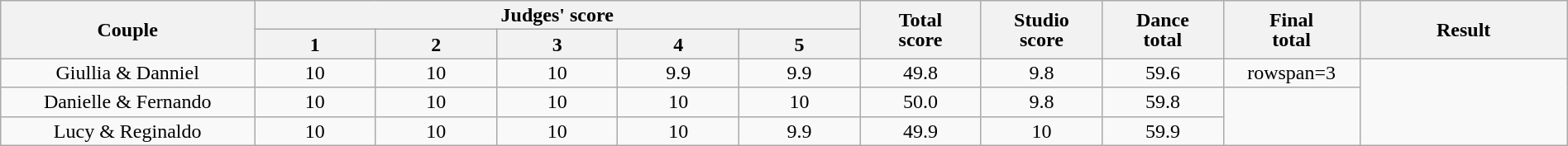<table class="wikitable" style="font-size:100%; line-height:16px; text-align:center" width="100%">
<tr>
<th rowspan=2 width="11.00%">Couple</th>
<th colspan=5>Judges' score</th>
<th rowspan=2 width="05.25%">Total<br>score</th>
<th rowspan=2 width="05.25%">Studio<br>score</th>
<th rowspan=2 width="05.25%">Dance<br>total</th>
<th rowspan=2 width="05.25%">Final<br>total</th>
<th rowspan=2 width="09.00%">Result</th>
</tr>
<tr>
<th width="05.25%">1</th>
<th width="05.25%">2</th>
<th width="05.25%">3</th>
<th width="05.25%">4</th>
<th width="05.25%">5</th>
</tr>
<tr>
<td>Giullia & Danniel</td>
<td>10</td>
<td>10</td>
<td>10</td>
<td>9.9</td>
<td>9.9</td>
<td>49.8</td>
<td>9.8</td>
<td>59.6</td>
<td>rowspan=3 </td>
<td rowspan=3></td>
</tr>
<tr>
<td>Danielle & Fernando</td>
<td>10</td>
<td>10</td>
<td>10</td>
<td>10</td>
<td>10</td>
<td>50.0</td>
<td>9.8</td>
<td>59.8</td>
</tr>
<tr>
<td>Lucy & Reginaldo</td>
<td>10</td>
<td>10</td>
<td>10</td>
<td>10</td>
<td>9.9</td>
<td>49.9</td>
<td>10</td>
<td>59.9</td>
</tr>
</table>
